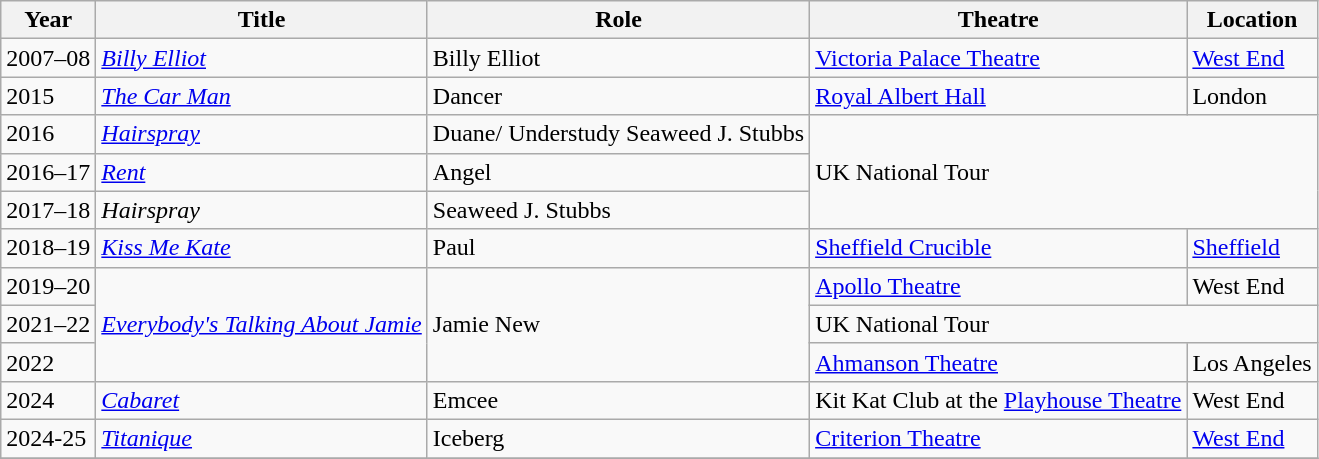<table class="wikitable">
<tr>
<th>Year</th>
<th>Title</th>
<th>Role</th>
<th>Theatre</th>
<th>Location</th>
</tr>
<tr>
<td>2007–08</td>
<td><em><a href='#'>Billy Elliot</a></em></td>
<td>Billy Elliot</td>
<td><a href='#'>Victoria Palace Theatre</a></td>
<td><a href='#'>West End</a></td>
</tr>
<tr>
<td>2015</td>
<td><em><a href='#'>The Car Man</a></em></td>
<td>Dancer</td>
<td><a href='#'>Royal Albert Hall</a></td>
<td>London</td>
</tr>
<tr>
<td>2016</td>
<td><em><a href='#'>Hairspray</a></em></td>
<td>Duane/ Understudy Seaweed J. Stubbs</td>
<td colspan="2" rowspan="3">UK National Tour</td>
</tr>
<tr>
<td>2016–17</td>
<td><em><a href='#'>Rent</a></em></td>
<td>Angel</td>
</tr>
<tr>
<td>2017–18</td>
<td><em>Hairspray</em></td>
<td>Seaweed J. Stubbs</td>
</tr>
<tr>
<td>2018–19</td>
<td><em><a href='#'>Kiss Me Kate</a></em></td>
<td>Paul</td>
<td><a href='#'>Sheffield Crucible</a></td>
<td><a href='#'>Sheffield</a></td>
</tr>
<tr>
<td>2019–20</td>
<td rowspan=3><em><a href='#'>Everybody's Talking About Jamie</a></em></td>
<td rowspan=3>Jamie New</td>
<td><a href='#'>Apollo Theatre</a></td>
<td>West End</td>
</tr>
<tr>
<td>2021–22</td>
<td colspan=2>UK National Tour</td>
</tr>
<tr>
<td>2022</td>
<td><a href='#'>Ahmanson Theatre</a></td>
<td>Los Angeles</td>
</tr>
<tr>
<td>2024</td>
<td><a href='#'><em>Cabaret</em></a></td>
<td>Emcee</td>
<td>Kit Kat Club at the <a href='#'>Playhouse Theatre</a></td>
<td>West End</td>
</tr>
<tr>
<td>2024-25</td>
<td><em><a href='#'>Titanique</a></em></td>
<td>Iceberg</td>
<td><a href='#'>Criterion Theatre</a></td>
<td><a href='#'>West End</a></td>
</tr>
<tr>
</tr>
</table>
